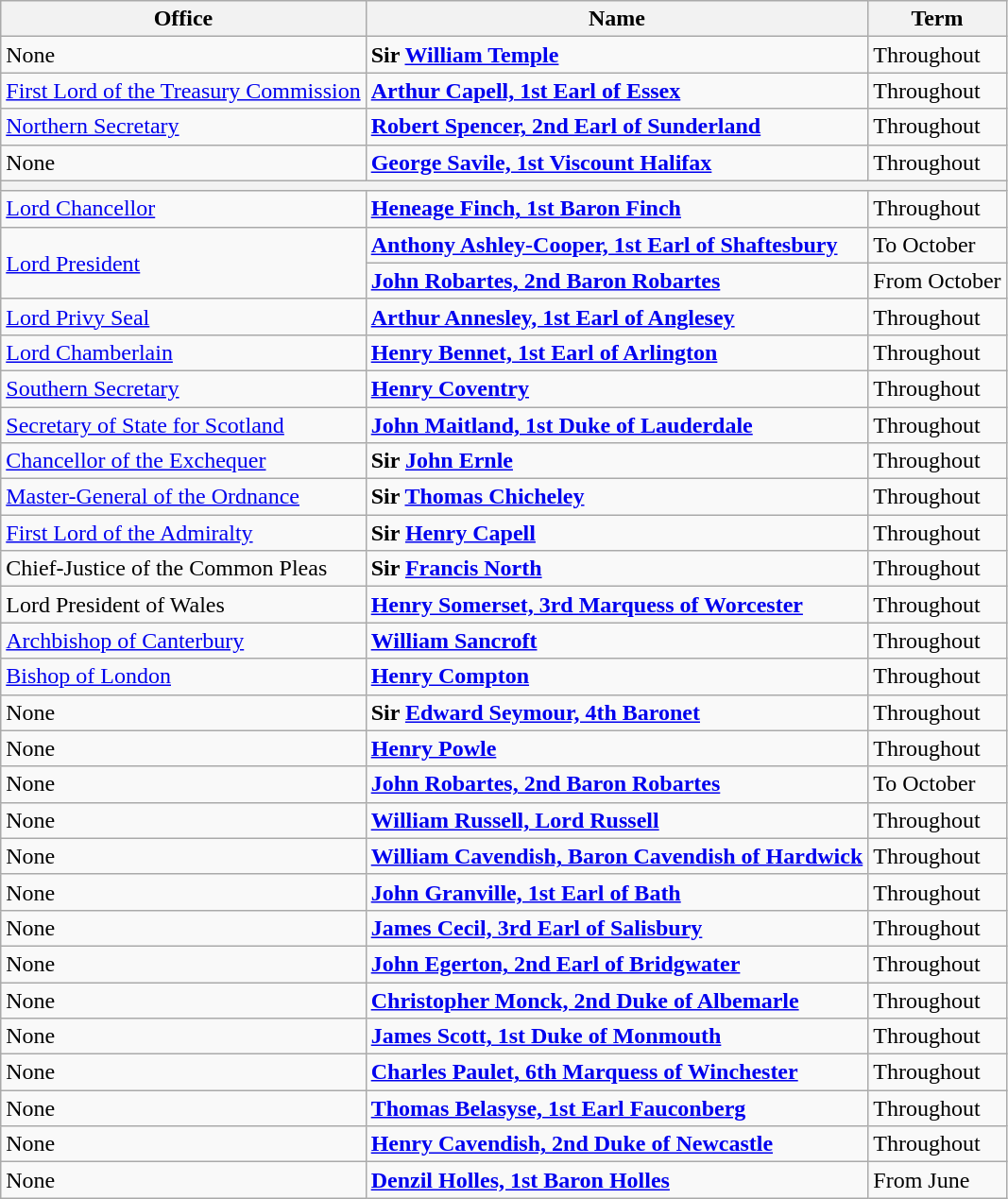<table class="wikitable" |>
<tr>
<th align="left">Office</th>
<th align="left">Name</th>
<th align="left">Term</th>
</tr>
<tr>
<td align="left">None</td>
<td align="left"><strong>Sir <a href='#'>William Temple</a></strong></td>
<td align="left">Throughout</td>
</tr>
<tr>
<td align="left"><a href='#'>First Lord of the Treasury Commission</a></td>
<td align="left"><strong><a href='#'>Arthur Capell, 1st Earl of Essex</a></strong></td>
<td align="left">Throughout</td>
</tr>
<tr>
<td align="left"><a href='#'>Northern Secretary</a></td>
<td align="left"><strong><a href='#'>Robert Spencer, 2nd Earl of Sunderland</a></strong></td>
<td align="left">Throughout</td>
</tr>
<tr>
<td align="left">None</td>
<td align="left"><strong><a href='#'>George Savile, 1st Viscount Halifax</a></strong></td>
<td align="left">Throughout</td>
</tr>
<tr>
<th colspan="3"></th>
</tr>
<tr>
<td><a href='#'>Lord Chancellor</a></td>
<td align="left"><strong><a href='#'>Heneage Finch, 1st Baron Finch</a></strong></td>
<td align="left">Throughout</td>
</tr>
<tr>
<td rowspan="2"><a href='#'>Lord President</a></td>
<td align="left"><strong><a href='#'>Anthony Ashley-Cooper, 1st Earl of Shaftesbury</a></strong></td>
<td align="left">To October</td>
</tr>
<tr>
<td><strong><a href='#'>John Robartes, 2nd Baron Robartes</a></strong></td>
<td align="left">From October</td>
</tr>
<tr>
<td align="left"><a href='#'>Lord Privy Seal</a></td>
<td align="left"><strong><a href='#'>Arthur Annesley, 1st Earl of Anglesey</a></strong></td>
<td align="left">Throughout</td>
</tr>
<tr>
<td align="left"><a href='#'>Lord Chamberlain</a></td>
<td align="left"><strong><a href='#'>Henry Bennet, 1st Earl of Arlington</a></strong></td>
<td align="left">Throughout</td>
</tr>
<tr>
<td align="left"><a href='#'>Southern Secretary</a></td>
<td align="left"><strong><a href='#'>Henry Coventry</a></strong></td>
<td align="left">Throughout</td>
</tr>
<tr>
<td align="left"><a href='#'>Secretary of State for Scotland</a></td>
<td align="left"><strong><a href='#'>John Maitland, 1st Duke of Lauderdale</a></strong></td>
<td align="left">Throughout</td>
</tr>
<tr>
<td align="left"><a href='#'>Chancellor of the Exchequer</a></td>
<td align="left"><strong>Sir <a href='#'>John Ernle</a></strong></td>
<td align="left">Throughout</td>
</tr>
<tr>
<td align="left"><a href='#'>Master-General of the Ordnance</a></td>
<td align="left"><strong>Sir <a href='#'>Thomas Chicheley</a></strong></td>
<td align="left">Throughout</td>
</tr>
<tr>
<td align="left"><a href='#'>First Lord of the Admiralty</a></td>
<td align="left"><strong>Sir <a href='#'>Henry Capell</a></strong></td>
<td align="left">Throughout</td>
</tr>
<tr>
<td align="left">Chief-Justice of the Common Pleas</td>
<td align="left"><strong>Sir <a href='#'>Francis North</a></strong></td>
<td align="left">Throughout</td>
</tr>
<tr>
<td align="left">Lord President of Wales</td>
<td align="left"><strong><a href='#'>Henry Somerset, 3rd Marquess of Worcester</a></strong></td>
<td align="left">Throughout</td>
</tr>
<tr>
<td align="left"><a href='#'>Archbishop of Canterbury</a></td>
<td align="left"><strong><a href='#'>William Sancroft</a></strong></td>
<td align="left">Throughout</td>
</tr>
<tr>
<td align="left"><a href='#'>Bishop of London</a></td>
<td align="left"><strong><a href='#'>Henry Compton</a></strong></td>
<td align="left">Throughout</td>
</tr>
<tr>
<td align="left">None</td>
<td align="left"><strong>Sir <a href='#'>Edward Seymour, 4th Baronet</a></strong></td>
<td align="left">Throughout</td>
</tr>
<tr>
<td align="left">None</td>
<td align="left"><strong><a href='#'>Henry Powle</a></strong></td>
<td align="left">Throughout</td>
</tr>
<tr>
<td align="left">None</td>
<td align="left"><strong><a href='#'>John Robartes, 2nd Baron Robartes</a></strong></td>
<td align="left">To October</td>
</tr>
<tr>
<td align="left">None</td>
<td align="left"><strong><a href='#'>William Russell, Lord Russell</a></strong></td>
<td align="left">Throughout</td>
</tr>
<tr>
<td align="left">None</td>
<td align="left"><strong><a href='#'>William Cavendish, Baron Cavendish of Hardwick</a></strong></td>
<td align="left">Throughout</td>
</tr>
<tr>
<td align="left">None</td>
<td align="left"><strong><a href='#'>John Granville, 1st Earl of Bath</a></strong></td>
<td align="left">Throughout</td>
</tr>
<tr>
<td align="left">None</td>
<td align="left"><strong><a href='#'>James Cecil, 3rd Earl of Salisbury</a></strong></td>
<td align="left">Throughout</td>
</tr>
<tr>
<td align="left">None</td>
<td align="left"><strong><a href='#'>John Egerton, 2nd Earl of Bridgwater</a></strong></td>
<td align="left">Throughout</td>
</tr>
<tr>
<td align="left">None</td>
<td align="left"><strong><a href='#'>Christopher Monck, 2nd Duke of Albemarle</a></strong></td>
<td align="left">Throughout</td>
</tr>
<tr>
<td align="left">None</td>
<td align="left"><strong><a href='#'>James Scott, 1st Duke of Monmouth</a></strong></td>
<td align="left">Throughout</td>
</tr>
<tr>
<td align="left">None</td>
<td align="left"><strong><a href='#'>Charles Paulet, 6th Marquess of Winchester</a></strong></td>
<td align="left">Throughout</td>
</tr>
<tr>
<td align="left">None</td>
<td align="left"><strong><a href='#'>Thomas Belasyse, 1st Earl Fauconberg</a></strong></td>
<td align="left">Throughout</td>
</tr>
<tr>
<td align="left">None</td>
<td align="left"><strong><a href='#'>Henry Cavendish, 2nd Duke of Newcastle</a></strong></td>
<td align="left">Throughout</td>
</tr>
<tr>
<td align="left">None</td>
<td align="left"><strong><a href='#'>Denzil Holles, 1st Baron Holles</a></strong></td>
<td align="left">From June</td>
</tr>
</table>
